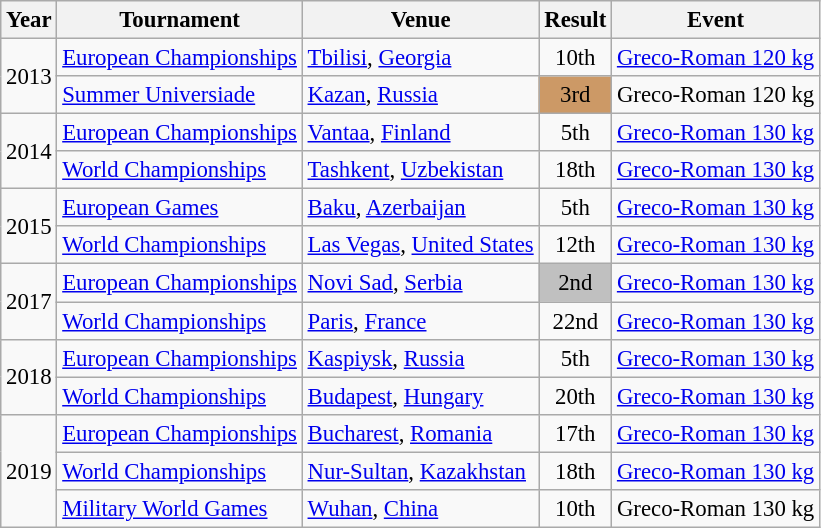<table class="wikitable" style="font-size:95%;">
<tr>
<th>Year</th>
<th>Tournament</th>
<th>Venue</th>
<th>Result</th>
<th>Event</th>
</tr>
<tr>
<td rowspan=2>2013</td>
<td><a href='#'>European Championships</a></td>
<td> <a href='#'>Tbilisi</a>, <a href='#'>Georgia</a></td>
<td align="center">10th</td>
<td><a href='#'>Greco-Roman 120 kg</a></td>
</tr>
<tr>
<td><a href='#'>Summer Universiade</a></td>
<td> <a href='#'>Kazan</a>, <a href='#'>Russia</a></td>
<td align="center" bgcolor=cc9966>3rd</td>
<td>Greco-Roman 120 kg</td>
</tr>
<tr>
<td rowspan=2>2014</td>
<td><a href='#'>European Championships</a></td>
<td> <a href='#'>Vantaa</a>, <a href='#'>Finland</a></td>
<td align="center">5th</td>
<td><a href='#'>Greco-Roman 130 kg</a></td>
</tr>
<tr>
<td><a href='#'>World Championships</a></td>
<td> <a href='#'>Tashkent</a>, <a href='#'>Uzbekistan</a></td>
<td align="center">18th</td>
<td><a href='#'>Greco-Roman 130 kg</a></td>
</tr>
<tr>
<td rowspan=2>2015</td>
<td><a href='#'>European Games</a></td>
<td> <a href='#'>Baku</a>, <a href='#'>Azerbaijan</a></td>
<td align="center">5th</td>
<td><a href='#'>Greco-Roman 130 kg</a></td>
</tr>
<tr>
<td><a href='#'>World Championships</a></td>
<td> <a href='#'>Las Vegas</a>, <a href='#'>United States</a></td>
<td align="center">12th</td>
<td><a href='#'>Greco-Roman 130 kg</a></td>
</tr>
<tr>
<td rowspan=2>2017</td>
<td><a href='#'>European Championships</a></td>
<td> <a href='#'>Novi Sad</a>, <a href='#'>Serbia</a></td>
<td align="center" bgcolor=silver>2nd</td>
<td><a href='#'>Greco-Roman 130 kg</a></td>
</tr>
<tr>
<td><a href='#'>World Championships</a></td>
<td> <a href='#'>Paris</a>, <a href='#'>France</a></td>
<td align="center">22nd</td>
<td><a href='#'>Greco-Roman 130 kg</a></td>
</tr>
<tr>
<td rowspan=2>2018</td>
<td><a href='#'>European Championships</a></td>
<td> <a href='#'>Kaspiysk</a>, <a href='#'>Russia</a></td>
<td align="center">5th</td>
<td><a href='#'>Greco-Roman 130 kg</a></td>
</tr>
<tr>
<td><a href='#'>World Championships</a></td>
<td> <a href='#'>Budapest</a>, <a href='#'>Hungary</a></td>
<td align="center">20th</td>
<td><a href='#'>Greco-Roman 130 kg</a></td>
</tr>
<tr>
<td rowspan=3>2019</td>
<td><a href='#'>European Championships</a></td>
<td> <a href='#'>Bucharest</a>, <a href='#'>Romania</a></td>
<td align="center">17th</td>
<td><a href='#'>Greco-Roman 130 kg</a></td>
</tr>
<tr>
<td><a href='#'>World Championships</a></td>
<td> <a href='#'>Nur-Sultan</a>, <a href='#'>Kazakhstan</a></td>
<td align="center">18th</td>
<td><a href='#'>Greco-Roman 130 kg</a></td>
</tr>
<tr>
<td><a href='#'>Military World Games</a></td>
<td> <a href='#'>Wuhan</a>, <a href='#'>China</a></td>
<td align="center">10th</td>
<td>Greco-Roman 130 kg</td>
</tr>
</table>
